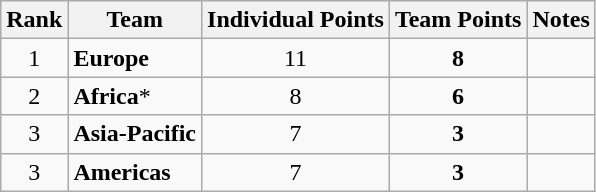<table class="wikitable sortable" style="text-align:center">
<tr>
<th>Rank</th>
<th>Team</th>
<th>Individual Points</th>
<th>Team Points</th>
<th>Notes</th>
</tr>
<tr>
<td>1</td>
<td align="left"><strong>Europe</strong></td>
<td>11</td>
<td><strong>8</strong></td>
<td></td>
</tr>
<tr>
<td>2</td>
<td align="left"><strong>Africa</strong>*</td>
<td>8</td>
<td><strong>6</strong></td>
<td></td>
</tr>
<tr>
<td>3</td>
<td align="left"><strong>Asia-Pacific</strong></td>
<td>7</td>
<td><strong>3</strong></td>
<td></td>
</tr>
<tr>
<td>3</td>
<td align="left"><strong>Americas</strong></td>
<td>7</td>
<td><strong>3</strong></td>
<td></td>
</tr>
</table>
